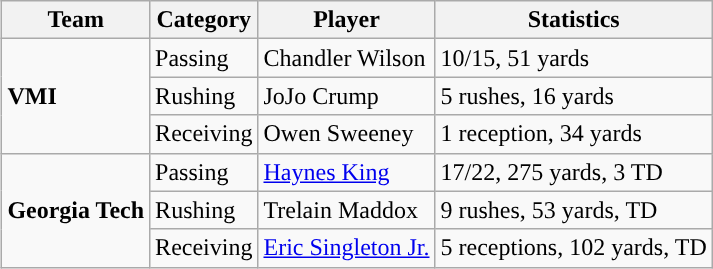<table class="wikitable" style="float: right;">
<tr>
<th>Team</th>
<th>Category</th>
<th>Player</th>
<th>Statistics</th>
</tr>
<tr>
<td rowspan=3><strong>VMI</strong></td>
<td>Passing</td>
<td>Chandler Wilson</td>
<td>10/15, 51 yards</td>
</tr>
<tr>
<td>Rushing</td>
<td>JoJo Crump</td>
<td>5 rushes, 16 yards</td>
</tr>
<tr>
<td>Receiving</td>
<td>Owen Sweeney</td>
<td>1 reception, 34 yards</td>
</tr>
<tr>
<td rowspan=3><strong>Georgia Tech</strong></td>
<td>Passing</td>
<td><a href='#'>Haynes King</a></td>
<td>17/22, 275 yards, 3 TD</td>
</tr>
<tr>
<td>Rushing</td>
<td>Trelain Maddox</td>
<td>9 rushes, 53 yards, TD</td>
</tr>
<tr>
<td>Receiving</td>
<td><a href='#'>Eric Singleton Jr.</a></td>
<td>5 receptions, 102 yards, TD</td>
</tr>
</table>
